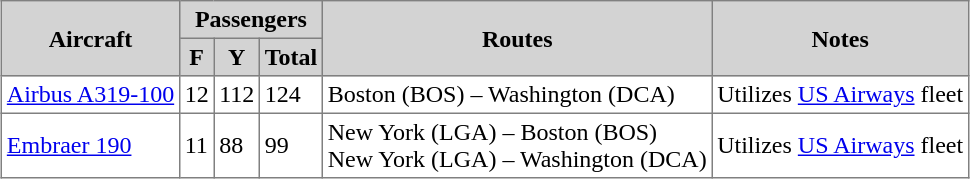<table class="toccolours" border="1" cellpadding="3" style="margin:1em auto; border-collapse:collapse">
<tr bgcolor=lightgrey>
<th rowspan=2>Aircraft</th>
<th colspan=3>Passengers</th>
<th rowspan=2>Routes</th>
<th rowspan=2>Notes</th>
</tr>
<tr bgcolor=lightgrey>
<th><abbr>F</abbr></th>
<th><abbr>Y</abbr></th>
<th>Total</th>
</tr>
<tr>
<td><a href='#'>Airbus A319-100</a></td>
<td>12</td>
<td>112</td>
<td>124</td>
<td>Boston (BOS) – Washington (DCA)</td>
<td>Utilizes <a href='#'>US Airways</a> fleet</td>
</tr>
<tr>
<td><a href='#'>Embraer 190</a></td>
<td>11</td>
<td>88</td>
<td>99</td>
<td>New York (LGA) – Boston (BOS)<br>New York (LGA) – Washington (DCA)</td>
<td>Utilizes <a href='#'>US Airways</a> fleet</td>
</tr>
</table>
